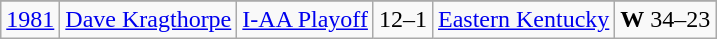<table class="wikitable">
<tr>
</tr>
<tr>
<td><a href='#'>1981</a></td>
<td><a href='#'>Dave Kragthorpe</a></td>
<td><a href='#'>I-AA Playoff</a></td>
<td>12–1</td>
<td><a href='#'>Eastern Kentucky</a></td>
<td><strong>W</strong> 34–23</td>
</tr>
</table>
